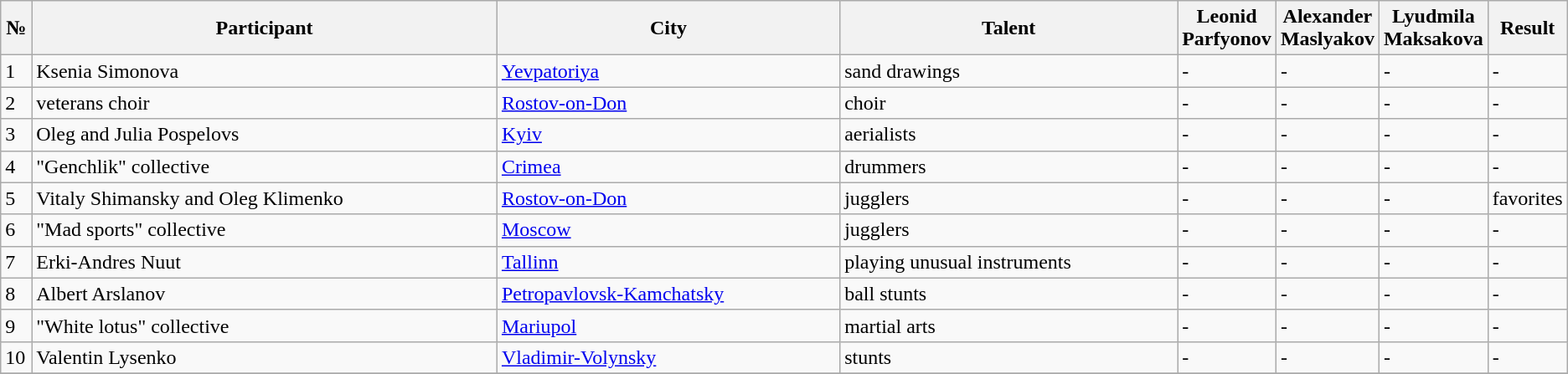<table class="wikitable">
<tr>
<th width="2%">№</th>
<th width="35%">Participant</th>
<th width="25%">City</th>
<th width="25%">Talent</th>
<th width="3%">Leonid Parfyonov</th>
<th width="3%">Alexander Maslyakov</th>
<th width="3%">Lyudmila Maksakova</th>
<th width="3%">Result</th>
</tr>
<tr>
<td>1</td>
<td>Ksenia Simonova</td>
<td><a href='#'>Yevpatoriya</a></td>
<td>sand drawings</td>
<td>-</td>
<td>-</td>
<td>-</td>
<td>-</td>
</tr>
<tr>
<td>2</td>
<td>veterans choir</td>
<td><a href='#'>Rostov-on-Don</a></td>
<td>choir</td>
<td>-</td>
<td>-</td>
<td>-</td>
<td>-</td>
</tr>
<tr>
<td>3</td>
<td>Oleg and Julia Pospelovs</td>
<td><a href='#'>Kyiv</a></td>
<td>aerialists</td>
<td>-</td>
<td>-</td>
<td>-</td>
<td>-</td>
</tr>
<tr>
<td>4</td>
<td>"Genchlik" collective</td>
<td><a href='#'>Crimea</a></td>
<td>drummers</td>
<td>-</td>
<td>-</td>
<td>-</td>
<td>-</td>
</tr>
<tr>
<td>5</td>
<td>Vitaly Shimansky and Oleg Klimenko</td>
<td><a href='#'>Rostov-on-Don</a></td>
<td>jugglers</td>
<td>-</td>
<td>-</td>
<td>-</td>
<td>favorites</td>
</tr>
<tr>
<td>6</td>
<td>"Mad sports" collective</td>
<td><a href='#'>Moscow</a></td>
<td>jugglers</td>
<td>-</td>
<td>-</td>
<td>-</td>
<td>-</td>
</tr>
<tr>
<td>7</td>
<td>Erki-Andres Nuut</td>
<td><a href='#'>Tallinn</a></td>
<td>playing unusual instruments</td>
<td>-</td>
<td>-</td>
<td>-</td>
<td>-</td>
</tr>
<tr>
<td>8</td>
<td>Albert Arslanov</td>
<td><a href='#'>Petropavlovsk-Kamchatsky</a></td>
<td>ball stunts</td>
<td>-</td>
<td>-</td>
<td>-</td>
<td>-</td>
</tr>
<tr>
<td>9</td>
<td>"White lotus" collective</td>
<td><a href='#'>Mariupol</a></td>
<td>martial arts</td>
<td>-</td>
<td>-</td>
<td>-</td>
<td>-</td>
</tr>
<tr>
<td>10</td>
<td>Valentin Lysenko</td>
<td><a href='#'>Vladimir-Volynsky</a></td>
<td>stunts</td>
<td>-</td>
<td>-</td>
<td>-</td>
<td>-</td>
</tr>
<tr>
</tr>
</table>
